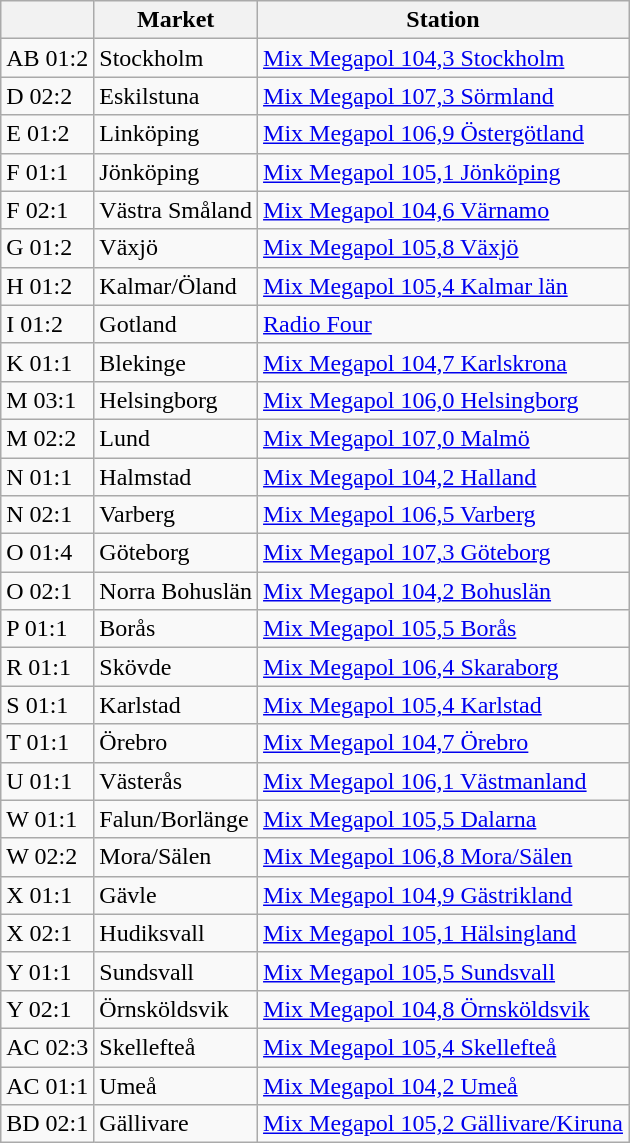<table class="sortable wikitable">
<tr>
<th></th>
<th>Market</th>
<th>Station</th>
</tr>
<tr>
<td>AB 01:2</td>
<td>Stockholm</td>
<td><a href='#'>Mix Megapol 104,3 Stockholm</a></td>
</tr>
<tr>
<td>D 02:2</td>
<td>Eskilstuna</td>
<td><a href='#'>Mix Megapol 107,3 Sörmland</a></td>
</tr>
<tr>
<td>E 01:2</td>
<td>Linköping</td>
<td><a href='#'>Mix Megapol 106,9 Östergötland</a></td>
</tr>
<tr>
<td>F 01:1</td>
<td>Jönköping</td>
<td><a href='#'>Mix Megapol 105,1 Jönköping</a></td>
</tr>
<tr>
<td>F 02:1</td>
<td>Västra Småland</td>
<td><a href='#'>Mix Megapol 104,6 Värnamo</a></td>
</tr>
<tr>
<td>G 01:2</td>
<td>Växjö</td>
<td><a href='#'>Mix Megapol 105,8 Växjö</a></td>
</tr>
<tr>
<td>H 01:2</td>
<td>Kalmar/Öland</td>
<td><a href='#'>Mix Megapol 105,4 Kalmar län</a></td>
</tr>
<tr>
<td>I 01:2</td>
<td>Gotland</td>
<td><a href='#'>Radio Four</a></td>
</tr>
<tr>
<td>K 01:1</td>
<td>Blekinge</td>
<td><a href='#'>Mix Megapol 104,7 Karlskrona</a></td>
</tr>
<tr>
<td>M 03:1</td>
<td>Helsingborg</td>
<td><a href='#'>Mix Megapol 106,0 Helsingborg</a></td>
</tr>
<tr>
<td>M 02:2</td>
<td>Lund</td>
<td><a href='#'>Mix Megapol 107,0 Malmö</a></td>
</tr>
<tr>
<td>N 01:1</td>
<td>Halmstad</td>
<td><a href='#'>Mix Megapol 104,2 Halland</a></td>
</tr>
<tr>
<td>N 02:1</td>
<td>Varberg</td>
<td><a href='#'>Mix Megapol 106,5 Varberg</a></td>
</tr>
<tr>
<td>O 01:4</td>
<td>Göteborg</td>
<td><a href='#'>Mix Megapol 107,3 Göteborg</a></td>
</tr>
<tr>
<td>O 02:1</td>
<td>Norra Bohuslän</td>
<td><a href='#'>Mix Megapol 104,2 Bohuslän</a></td>
</tr>
<tr>
<td>P 01:1</td>
<td>Borås</td>
<td><a href='#'>Mix Megapol 105,5 Borås</a></td>
</tr>
<tr>
<td>R 01:1</td>
<td>Skövde</td>
<td><a href='#'>Mix Megapol 106,4 Skaraborg</a></td>
</tr>
<tr>
<td>S 01:1</td>
<td>Karlstad</td>
<td><a href='#'>Mix Megapol 105,4 Karlstad</a></td>
</tr>
<tr>
<td>T 01:1</td>
<td>Örebro</td>
<td><a href='#'>Mix Megapol 104,7 Örebro</a></td>
</tr>
<tr>
<td>U 01:1</td>
<td>Västerås</td>
<td><a href='#'>Mix Megapol 106,1 Västmanland</a></td>
</tr>
<tr>
<td>W 01:1</td>
<td>Falun/Borlänge</td>
<td><a href='#'>Mix Megapol 105,5 Dalarna</a></td>
</tr>
<tr>
<td>W 02:2</td>
<td>Mora/Sälen</td>
<td><a href='#'>Mix Megapol 106,8 Mora/Sälen</a></td>
</tr>
<tr>
<td>X 01:1</td>
<td>Gävle</td>
<td><a href='#'>Mix Megapol 104,9 Gästrikland</a></td>
</tr>
<tr>
<td>X 02:1</td>
<td>Hudiksvall</td>
<td><a href='#'>Mix Megapol 105,1 Hälsingland</a></td>
</tr>
<tr>
<td>Y 01:1</td>
<td>Sundsvall</td>
<td><a href='#'>Mix Megapol 105,5 Sundsvall</a></td>
</tr>
<tr>
<td>Y 02:1</td>
<td>Örnsköldsvik</td>
<td><a href='#'>Mix Megapol 104,8 Örnsköldsvik</a></td>
</tr>
<tr>
<td>AC 02:3</td>
<td>Skellefteå</td>
<td><a href='#'>Mix Megapol 105,4 Skellefteå</a></td>
</tr>
<tr>
<td>AC 01:1</td>
<td>Umeå</td>
<td><a href='#'>Mix Megapol 104,2 Umeå</a></td>
</tr>
<tr>
<td>BD 02:1</td>
<td>Gällivare</td>
<td><a href='#'>Mix Megapol 105,2 Gällivare/Kiruna</a></td>
</tr>
</table>
